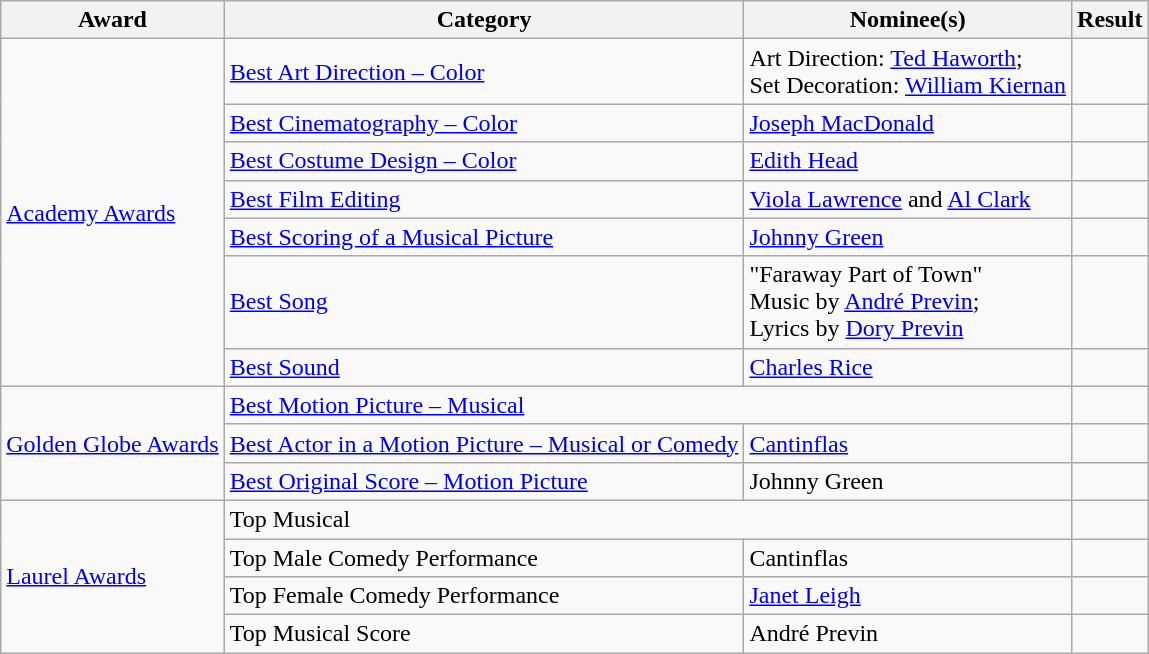<table class="wikitable plainrowheaders">
<tr>
<th>Award</th>
<th>Category</th>
<th>Nominee(s)</th>
<th>Result</th>
</tr>
<tr>
<td rowspan="7"><a href='#'>Academy Awards</a></td>
<td><a href='#'>Best Art Direction – Color</a></td>
<td>Art Direction: <a href='#'>Ted Haworth</a>; <br> Set Decoration: <a href='#'>William Kiernan</a></td>
<td></td>
</tr>
<tr>
<td><a href='#'>Best Cinematography – Color</a></td>
<td><a href='#'>Joseph MacDonald</a></td>
<td></td>
</tr>
<tr>
<td><a href='#'>Best Costume Design – Color</a></td>
<td><a href='#'>Edith Head</a></td>
<td></td>
</tr>
<tr>
<td><a href='#'>Best Film Editing</a></td>
<td><a href='#'>Viola Lawrence</a> and <a href='#'>Al Clark</a></td>
<td></td>
</tr>
<tr>
<td><a href='#'>Best Scoring of a Musical Picture</a></td>
<td><a href='#'>Johnny Green</a></td>
<td></td>
</tr>
<tr>
<td><a href='#'>Best Song</a></td>
<td>"Faraway Part of Town" <br> Music by <a href='#'>André Previn</a>; <br> Lyrics by <a href='#'>Dory Previn</a></td>
<td></td>
</tr>
<tr>
<td><a href='#'>Best Sound</a></td>
<td><a href='#'>Charles Rice</a></td>
<td></td>
</tr>
<tr>
<td rowspan="3"><a href='#'>Golden Globe Awards</a></td>
<td colspan="2"><a href='#'>Best Motion Picture – Musical</a></td>
<td></td>
</tr>
<tr>
<td><a href='#'>Best Actor in a Motion Picture – Musical or Comedy</a></td>
<td><a href='#'>Cantinflas</a></td>
<td></td>
</tr>
<tr>
<td><a href='#'>Best Original Score – Motion Picture</a></td>
<td>Johnny Green</td>
<td></td>
</tr>
<tr>
<td rowspan="4"><a href='#'>Laurel Awards</a></td>
<td colspan="2">Top Musical</td>
<td></td>
</tr>
<tr>
<td>Top Male Comedy Performance</td>
<td>Cantinflas</td>
<td></td>
</tr>
<tr>
<td>Top Female Comedy Performance</td>
<td><a href='#'>Janet Leigh</a></td>
<td></td>
</tr>
<tr>
<td>Top Musical Score</td>
<td>André Previn</td>
<td></td>
</tr>
</table>
